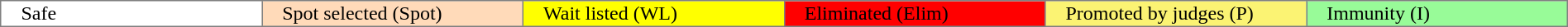<table border="2" style="margin:1em auto; border:1px solid gray; border-collapse:collapse;">
<tr>
<td style="background:white; padding-left: 1em;" width="10%">Safe</td>
<td style="background:peachpuff; padding-left: 1em;" width="10%">Spot selected (Spot)</td>
<td style="background:yellow; padding-left: 1em;" width="10%">Wait listed (WL)</td>
<td style="background:red; padding-left: 1em;" width="10%">Eliminated (Elim)</td>
<td style="background:#FBF373; padding-left: 1em;" width="10%">Promoted by judges (P)</td>
<td style="background:palegreen; padding-left: 1em;" width="10%">Immunity (I)</td>
</tr>
</table>
